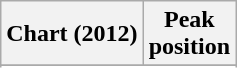<table class="wikitable sortable plainrowheaders" style="text-align:center">
<tr>
<th scope="col">Chart (2012)</th>
<th scope="col">Peak<br> position</th>
</tr>
<tr>
</tr>
<tr>
</tr>
</table>
